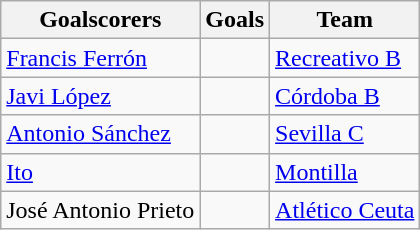<table class="wikitable">
<tr>
<th>Goalscorers</th>
<th>Goals</th>
<th>Team</th>
</tr>
<tr>
<td> <a href='#'>Francis Ferrón</a></td>
<td></td>
<td><a href='#'>Recreativo B</a></td>
</tr>
<tr>
<td> <a href='#'>Javi López</a></td>
<td></td>
<td><a href='#'>Córdoba B</a></td>
</tr>
<tr>
<td> <a href='#'>Antonio Sánchez</a></td>
<td></td>
<td><a href='#'>Sevilla C</a></td>
</tr>
<tr>
<td> <a href='#'>Ito</a></td>
<td></td>
<td><a href='#'>Montilla</a></td>
</tr>
<tr>
<td> José Antonio Prieto</td>
<td></td>
<td><a href='#'>Atlético Ceuta</a></td>
</tr>
</table>
